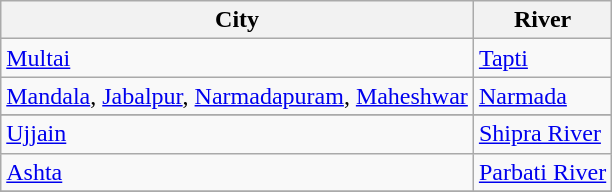<table class="wikitable sortable">
<tr>
<th>City</th>
<th>River</th>
</tr>
<tr>
<td><a href='#'>Multai</a></td>
<td><a href='#'>Tapti</a></td>
</tr>
<tr>
<td><a href='#'>Mandala</a>, <a href='#'>Jabalpur</a>, <a href='#'>Narmadapuram</a>, <a href='#'>Maheshwar</a></td>
<td><a href='#'>Narmada</a></td>
</tr>
<tr>
</tr>
<tr>
<td><a href='#'>Ujjain</a></td>
<td><a href='#'>Shipra River</a></td>
</tr>
<tr>
<td><a href='#'>Ashta</a></td>
<td><a href='#'>Parbati River</a></td>
</tr>
<tr>
</tr>
</table>
